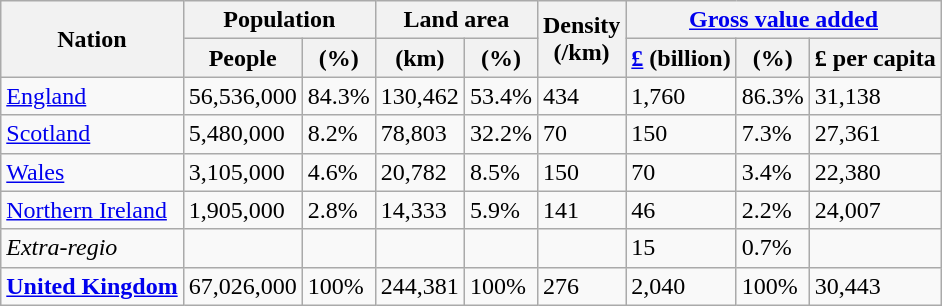<table class="wikitable sortable col1left" >
<tr>
<th scope="col" rowspan=2>Nation</th>
<th scope="colgroup" colspan=2>Population</th>
<th scope="colgroup" colspan=2>Land area</th>
<th scope="col" rowspan=2>Density<br>(/km)</th>
<th scope="colgroup" colspan=3><a href='#'>Gross value added</a></th>
</tr>
<tr>
<th scope="col">People</th>
<th scope="col">(%)</th>
<th scope="col">(km)</th>
<th scope="col">(%)</th>
<th scope="col"><a href='#'>£</a> (billion)</th>
<th scope="col">(%)</th>
<th scope="col">£ per capita</th>
</tr>
<tr>
<td><a href='#'>England</a></td>
<td>56,536,000</td>
<td>84.3%</td>
<td>130,462</td>
<td>53.4%</td>
<td>434</td>
<td>1,760</td>
<td>86.3%</td>
<td>31,138</td>
</tr>
<tr>
<td><a href='#'>Scotland</a></td>
<td>5,480,000</td>
<td>8.2%</td>
<td>78,803</td>
<td>32.2%</td>
<td>70</td>
<td>150</td>
<td>7.3%</td>
<td>27,361</td>
</tr>
<tr>
<td><a href='#'>Wales</a></td>
<td>3,105,000</td>
<td>4.6%</td>
<td>20,782</td>
<td>8.5%</td>
<td>150</td>
<td>70</td>
<td>3.4%</td>
<td>22,380</td>
</tr>
<tr>
<td><a href='#'>Northern Ireland</a></td>
<td>1,905,000</td>
<td>2.8%</td>
<td>14,333</td>
<td>5.9%</td>
<td>141</td>
<td>46</td>
<td>2.2%</td>
<td>24,007</td>
</tr>
<tr>
<td><em>Extra-regio</em></td>
<td></td>
<td></td>
<td></td>
<td></td>
<td></td>
<td>15</td>
<td>0.7%</td>
<td></td>
</tr>
<tr>
<td><strong><a href='#'>United Kingdom</a></strong></td>
<td>67,026,000</td>
<td>100%</td>
<td>244,381</td>
<td>100%</td>
<td>276</td>
<td>2,040</td>
<td>100%</td>
<td>30,443</td>
</tr>
</table>
